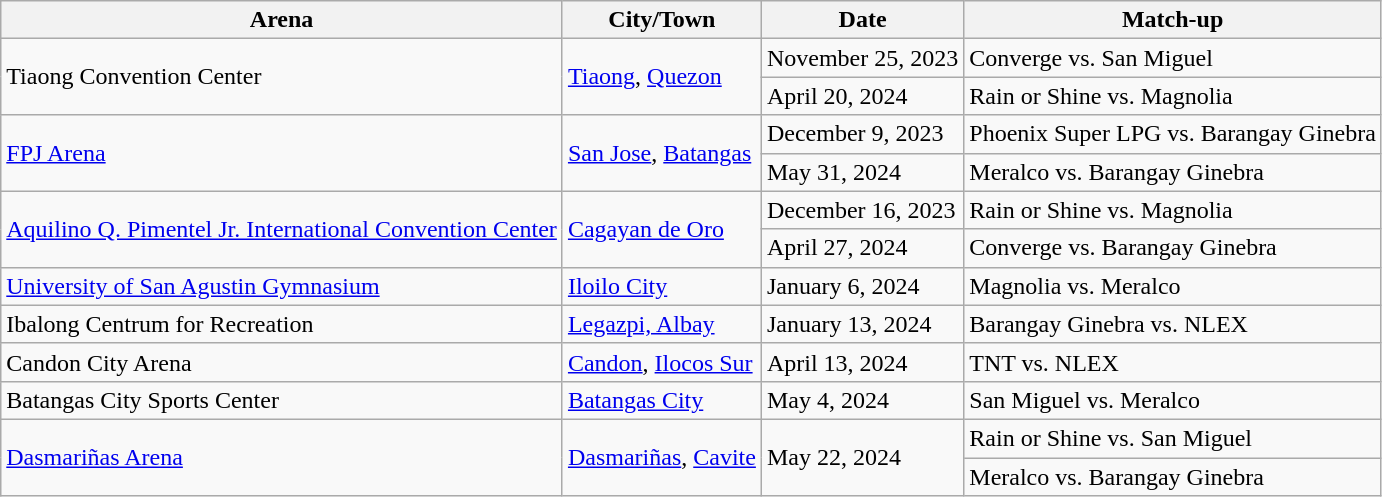<table class="wikitable">
<tr>
<th>Arena</th>
<th>City/Town</th>
<th>Date</th>
<th>Match-up</th>
</tr>
<tr>
<td rowspan=2>Tiaong Convention Center</td>
<td rowspan=2><a href='#'>Tiaong</a>, <a href='#'>Quezon</a></td>
<td>November 25, 2023</td>
<td>Converge vs. San Miguel</td>
</tr>
<tr>
<td>April 20, 2024</td>
<td>Rain or Shine vs. Magnolia</td>
</tr>
<tr>
<td rowspan=2><a href='#'>FPJ Arena</a></td>
<td rowspan=2><a href='#'>San Jose</a>, <a href='#'>Batangas</a></td>
<td>December 9, 2023</td>
<td>Phoenix Super LPG vs. Barangay Ginebra</td>
</tr>
<tr>
<td>May 31, 2024</td>
<td>Meralco vs. Barangay Ginebra</td>
</tr>
<tr>
<td rowspan=2><a href='#'>Aquilino Q. Pimentel Jr. International Convention Center</a></td>
<td rowspan=2><a href='#'>Cagayan de Oro</a></td>
<td>December 16, 2023</td>
<td>Rain or Shine vs. Magnolia</td>
</tr>
<tr>
<td>April 27, 2024</td>
<td>Converge vs. Barangay Ginebra</td>
</tr>
<tr>
<td><a href='#'>University of San Agustin Gymnasium</a></td>
<td><a href='#'>Iloilo City</a></td>
<td>January 6, 2024</td>
<td>Magnolia vs. Meralco</td>
</tr>
<tr>
<td>Ibalong Centrum for Recreation</td>
<td><a href='#'>Legazpi, Albay</a></td>
<td>January 13, 2024</td>
<td>Barangay Ginebra vs. NLEX</td>
</tr>
<tr>
<td>Candon City Arena</td>
<td><a href='#'>Candon</a>, <a href='#'>Ilocos Sur</a></td>
<td>April 13, 2024</td>
<td>TNT vs. NLEX</td>
</tr>
<tr>
<td>Batangas City Sports Center</td>
<td><a href='#'>Batangas City</a></td>
<td>May 4, 2024</td>
<td>San Miguel vs. Meralco</td>
</tr>
<tr>
<td rowspan=2><a href='#'>Dasmariñas Arena</a></td>
<td rowspan=2><a href='#'>Dasmariñas</a>, <a href='#'>Cavite</a></td>
<td rowspan=2>May 22, 2024</td>
<td>Rain or Shine vs. San Miguel</td>
</tr>
<tr>
<td>Meralco vs. Barangay Ginebra</td>
</tr>
</table>
